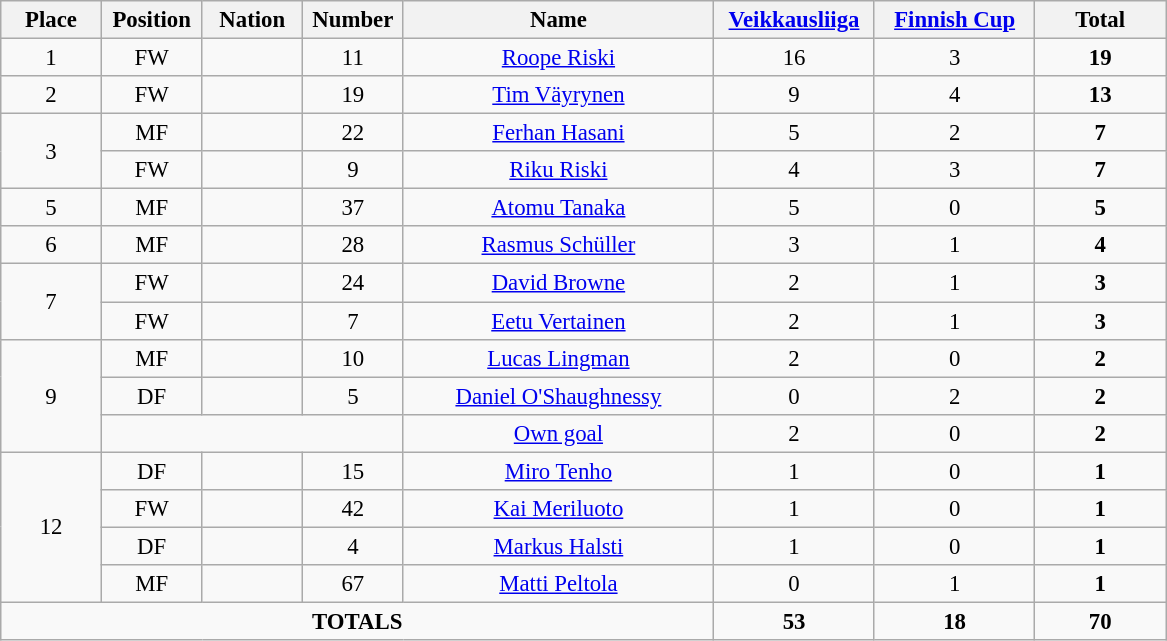<table class="wikitable" style="font-size: 95%; text-align: center;">
<tr>
<th width=60>Place</th>
<th width=60>Position</th>
<th width=60>Nation</th>
<th width=60>Number</th>
<th width=200>Name</th>
<th width=100><a href='#'>Veikkausliiga</a></th>
<th width=100><a href='#'>Finnish Cup</a></th>
<th width=80><strong>Total</strong></th>
</tr>
<tr>
<td>1</td>
<td>FW</td>
<td></td>
<td>11</td>
<td><a href='#'>Roope Riski</a></td>
<td>16</td>
<td>3</td>
<td><strong>19</strong></td>
</tr>
<tr>
<td>2</td>
<td>FW</td>
<td></td>
<td>19</td>
<td><a href='#'>Tim Väyrynen</a></td>
<td>9</td>
<td>4</td>
<td><strong>13</strong></td>
</tr>
<tr>
<td rowspan="2">3</td>
<td>MF</td>
<td></td>
<td>22</td>
<td><a href='#'>Ferhan Hasani</a></td>
<td>5</td>
<td>2</td>
<td><strong>7</strong></td>
</tr>
<tr>
<td>FW</td>
<td></td>
<td>9</td>
<td><a href='#'>Riku Riski</a></td>
<td>4</td>
<td>3</td>
<td><strong>7</strong></td>
</tr>
<tr>
<td>5</td>
<td>MF</td>
<td></td>
<td>37</td>
<td><a href='#'>Atomu Tanaka</a></td>
<td>5</td>
<td>0</td>
<td><strong>5</strong></td>
</tr>
<tr>
<td>6</td>
<td>MF</td>
<td></td>
<td>28</td>
<td><a href='#'>Rasmus Schüller</a></td>
<td>3</td>
<td>1</td>
<td><strong>4</strong></td>
</tr>
<tr>
<td rowspan="2">7</td>
<td>FW</td>
<td></td>
<td>24</td>
<td><a href='#'>David Browne</a></td>
<td>2</td>
<td>1</td>
<td><strong>3</strong></td>
</tr>
<tr>
<td>FW</td>
<td></td>
<td>7</td>
<td><a href='#'>Eetu Vertainen</a></td>
<td>2</td>
<td>1</td>
<td><strong>3</strong></td>
</tr>
<tr>
<td rowspan="3">9</td>
<td>MF</td>
<td></td>
<td>10</td>
<td><a href='#'>Lucas Lingman</a></td>
<td>2</td>
<td>0</td>
<td><strong>2</strong></td>
</tr>
<tr>
<td>DF</td>
<td></td>
<td>5</td>
<td><a href='#'>Daniel O'Shaughnessy</a></td>
<td>0</td>
<td>2</td>
<td><strong>2</strong></td>
</tr>
<tr>
<td colspan="3"></td>
<td><a href='#'>Own goal</a></td>
<td>2</td>
<td>0</td>
<td><strong>2</strong></td>
</tr>
<tr>
<td rowspan="4">12</td>
<td>DF</td>
<td></td>
<td>15</td>
<td><a href='#'>Miro Tenho</a></td>
<td>1</td>
<td>0</td>
<td><strong>1</strong></td>
</tr>
<tr>
<td>FW</td>
<td></td>
<td>42</td>
<td><a href='#'>Kai Meriluoto</a></td>
<td>1</td>
<td>0</td>
<td><strong>1</strong></td>
</tr>
<tr>
<td>DF</td>
<td></td>
<td>4</td>
<td><a href='#'>Markus Halsti</a></td>
<td>1</td>
<td>0</td>
<td><strong>1</strong></td>
</tr>
<tr>
<td>MF</td>
<td></td>
<td>67</td>
<td><a href='#'>Matti Peltola</a></td>
<td>0</td>
<td>1</td>
<td><strong>1</strong></td>
</tr>
<tr>
<td colspan="5"><strong>TOTALS</strong></td>
<td><strong>53</strong></td>
<td><strong>18</strong></td>
<td><strong>70</strong></td>
</tr>
</table>
